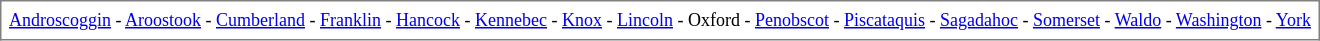<table border="1" cellspacing="0" cellpadding="5" align="center" rules="all" style="margin:1em 1em 1em 0; border-collapse:collapse; font-size:75%;">
<tr>
<td><a href='#'>Androscoggin</a> - <a href='#'>Aroostook</a> - <a href='#'>Cumberland</a> - <a href='#'>Franklin</a> - <a href='#'>Hancock</a> - <a href='#'>Kennebec</a> - <a href='#'>Knox</a> - <a href='#'>Lincoln</a> - Oxford - <a href='#'>Penobscot</a> - <a href='#'>Piscataquis</a> - <a href='#'>Sagadahoc</a> - <a href='#'>Somerset</a> - <a href='#'>Waldo</a> - <a href='#'>Washington</a> - <a href='#'>York</a></td>
</tr>
</table>
